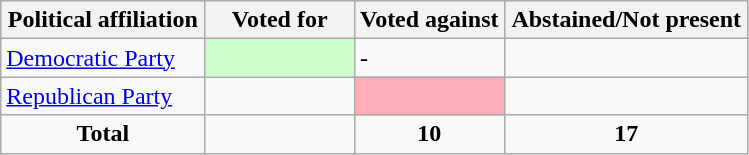<table class="wikitable">
<tr>
<th>Political affiliation</th>
<th style="width:20%;">Voted for</th>
<th style="width:20%;">Voted against</th>
<th>Abstained/Not present</th>
</tr>
<tr>
<td> <a href='#'>Democratic Party</a></td>
<td style="background-color:#CCFFCC;"></td>
<td>-</td>
<td></td>
</tr>
<tr>
<td> <a href='#'>Republican Party</a></td>
<td></td>
<td style="background-color:#FFAEB9;"></td>
<td></td>
</tr>
<tr>
<td style="text-align:center;"><strong>Total </strong></td>
<td></td>
<td style="text-align:center;"><strong>10</strong></td>
<td style="text-align:center;"><strong>17</strong></td>
</tr>
</table>
